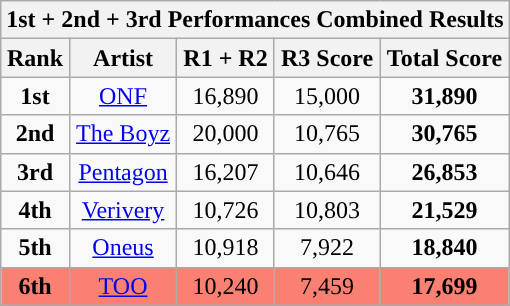<table Class ="wikitable sortable" style="text-align:center">
<tr>
<th colspan="5">1st + 2nd + 3rd Performances Combined Results</th>
</tr>
<tr>
<th>Rank</th>
<th>Artist</th>
<th>R1 + R2<br></th>
<th>R3 Score<br></th>
<th>Total Score<br></th>
</tr>
<tr>
<td><strong>1st</strong></td>
<td><a href='#'>ONF</a></td>
<td>16,890</td>
<td>15,000</td>
<td><strong>31,890</strong></td>
</tr>
<tr>
<td><strong>2nd</strong></td>
<td><a href='#'>The Boyz</a></td>
<td>20,000</td>
<td>10,765</td>
<td><strong>30,765</strong></td>
</tr>
<tr>
<td><strong>3rd</strong></td>
<td><a href='#'>Pentagon</a></td>
<td>16,207</td>
<td>10,646</td>
<td><strong>26,853</strong></td>
</tr>
<tr>
<td><strong>4th</strong></td>
<td><a href='#'>Verivery</a></td>
<td>10,726</td>
<td>10,803</td>
<td><strong>21,529</strong></td>
</tr>
<tr>
<td><strong>5th</strong></td>
<td><a href='#'>Oneus</a></td>
<td>10,918</td>
<td>7,922</td>
<td><strong>18,840</strong></td>
</tr>
<tr>
<td style="background:#FA8072"><strong>6th</strong></td>
<td style="background:#FA8072"><a href='#'>TOO</a></td>
<td style="background:#FA8072">10,240</td>
<td style="background:#FA8072">7,459</td>
<td style="background:#FA8072"><strong>17,699</strong></td>
</tr>
</table>
